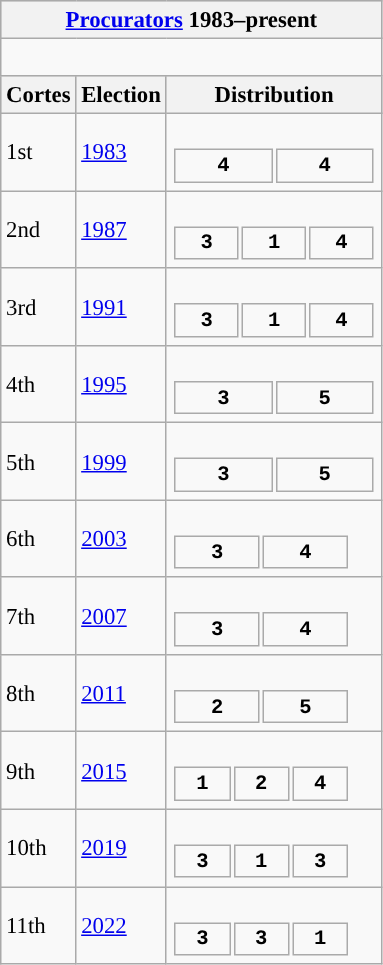<table class="wikitable" style="font-size:95%;">
<tr bgcolor="#CCCCCC">
<th colspan="3"><a href='#'>Procurators</a> 1983–present</th>
</tr>
<tr>
<td colspan="3"><br>









</td>
</tr>
<tr bgcolor="#CCCCCC">
<th>Cortes</th>
<th>Election</th>
<th>Distribution</th>
</tr>
<tr>
<td>1st</td>
<td><a href='#'>1983</a></td>
<td><br><table style="width:10em; font-size:90%; text-align:center; font-family:Courier New;">
<tr style="font-weight:bold">
<td style="background:">4</td>
<td style="background:">4</td>
</tr>
</table>
</td>
</tr>
<tr>
<td>2nd</td>
<td><a href='#'>1987</a></td>
<td><br><table style="width:10em; font-size:90%; text-align:center; font-family:Courier New;">
<tr style="font-weight:bold">
<td style="background:">3</td>
<td style="background:">1</td>
<td style="background:">4</td>
</tr>
</table>
</td>
</tr>
<tr>
<td>3rd</td>
<td><a href='#'>1991</a></td>
<td><br><table style="width:10em; font-size:90%; text-align:center; font-family:Courier New;">
<tr style="font-weight:bold">
<td style="background:">3</td>
<td style="background:">1</td>
<td style="background:">4</td>
</tr>
</table>
</td>
</tr>
<tr>
<td>4th</td>
<td><a href='#'>1995</a></td>
<td><br><table style="width:10em; font-size:90%; text-align:center; font-family:Courier New;">
<tr style="font-weight:bold">
<td style="background:">3</td>
<td style="background:">5</td>
</tr>
</table>
</td>
</tr>
<tr>
<td>5th</td>
<td><a href='#'>1999</a></td>
<td><br><table style="width:10em; font-size:90%; text-align:center; font-family:Courier New;">
<tr style="font-weight:bold">
<td style="background:">3</td>
<td style="background:">5</td>
</tr>
</table>
</td>
</tr>
<tr>
<td>6th</td>
<td><a href='#'>2003</a></td>
<td><br><table style="width:8.75em; font-size:90%; text-align:center; font-family:Courier New;">
<tr style="font-weight:bold">
<td style="background:">3</td>
<td style="background:">4</td>
</tr>
</table>
</td>
</tr>
<tr>
<td>7th</td>
<td><a href='#'>2007</a></td>
<td><br><table style="width:8.75em; font-size:90%; text-align:center; font-family:Courier New;">
<tr style="font-weight:bold">
<td style="background:">3</td>
<td style="background:">4</td>
</tr>
</table>
</td>
</tr>
<tr>
<td>8th</td>
<td><a href='#'>2011</a></td>
<td><br><table style="width:8.75em; font-size:90%; text-align:center; font-family:Courier New;">
<tr style="font-weight:bold">
<td style="background:">2</td>
<td style="background:">5</td>
</tr>
</table>
</td>
</tr>
<tr>
<td>9th</td>
<td><a href='#'>2015</a></td>
<td><br><table style="width:8.75em; font-size:90%; text-align:center; font-family:Courier New;">
<tr style="font-weight:bold">
<td style="background:">1</td>
<td style="background:">2</td>
<td style="background:">4</td>
</tr>
</table>
</td>
</tr>
<tr>
<td>10th</td>
<td><a href='#'>2019</a></td>
<td><br><table style="width:8.75em; font-size:90%; text-align:center; font-family:Courier New;">
<tr style="font-weight:bold">
<td style="background:">3</td>
<td style="background:">1</td>
<td style="background:">3</td>
</tr>
</table>
</td>
</tr>
<tr>
<td>11th</td>
<td><a href='#'>2022</a></td>
<td><br><table style="width:8.75em; font-size:90%; text-align:center; font-family:Courier New;">
<tr style="font-weight:bold">
<td style="background:">3</td>
<td style="background:">3</td>
<td style="background:">1</td>
</tr>
</table>
</td>
</tr>
</table>
